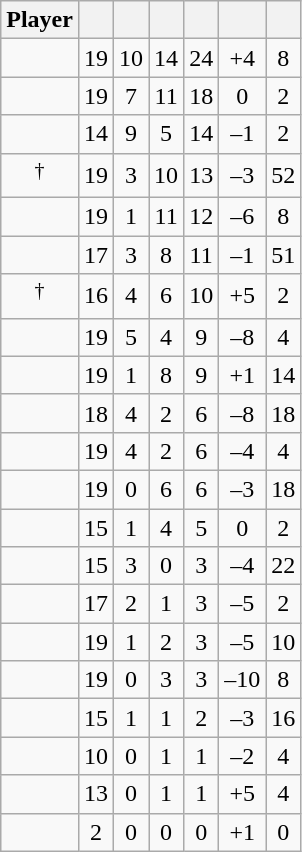<table class="wikitable sortable" style="text-align:center;">
<tr>
<th>Player</th>
<th></th>
<th></th>
<th></th>
<th></th>
<th data-sort-type="number"></th>
<th></th>
</tr>
<tr>
<td></td>
<td>19</td>
<td>10</td>
<td>14</td>
<td>24</td>
<td>+4</td>
<td>8</td>
</tr>
<tr>
<td></td>
<td>19</td>
<td>7</td>
<td>11</td>
<td>18</td>
<td>0</td>
<td>2</td>
</tr>
<tr>
<td></td>
<td>14</td>
<td>9</td>
<td>5</td>
<td>14</td>
<td>–1</td>
<td>2</td>
</tr>
<tr>
<td><sup>†</sup></td>
<td>19</td>
<td>3</td>
<td>10</td>
<td>13</td>
<td>–3</td>
<td>52</td>
</tr>
<tr>
<td></td>
<td>19</td>
<td>1</td>
<td>11</td>
<td>12</td>
<td>–6</td>
<td>8</td>
</tr>
<tr>
<td></td>
<td>17</td>
<td>3</td>
<td>8</td>
<td>11</td>
<td>–1</td>
<td>51</td>
</tr>
<tr>
<td><sup>†</sup></td>
<td>16</td>
<td>4</td>
<td>6</td>
<td>10</td>
<td>+5</td>
<td>2</td>
</tr>
<tr>
<td></td>
<td>19</td>
<td>5</td>
<td>4</td>
<td>9</td>
<td>–8</td>
<td>4</td>
</tr>
<tr>
<td></td>
<td>19</td>
<td>1</td>
<td>8</td>
<td>9</td>
<td>+1</td>
<td>14</td>
</tr>
<tr>
<td></td>
<td>18</td>
<td>4</td>
<td>2</td>
<td>6</td>
<td>–8</td>
<td>18</td>
</tr>
<tr>
<td></td>
<td>19</td>
<td>4</td>
<td>2</td>
<td>6</td>
<td>–4</td>
<td>4</td>
</tr>
<tr>
<td></td>
<td>19</td>
<td>0</td>
<td>6</td>
<td>6</td>
<td>–3</td>
<td>18</td>
</tr>
<tr>
<td></td>
<td>15</td>
<td>1</td>
<td>4</td>
<td>5</td>
<td>0</td>
<td>2</td>
</tr>
<tr>
<td></td>
<td>15</td>
<td>3</td>
<td>0</td>
<td>3</td>
<td>–4</td>
<td>22</td>
</tr>
<tr>
<td></td>
<td>17</td>
<td>2</td>
<td>1</td>
<td>3</td>
<td>–5</td>
<td>2</td>
</tr>
<tr>
<td></td>
<td>19</td>
<td>1</td>
<td>2</td>
<td>3</td>
<td>–5</td>
<td>10</td>
</tr>
<tr>
<td></td>
<td>19</td>
<td>0</td>
<td>3</td>
<td>3</td>
<td>–10</td>
<td>8</td>
</tr>
<tr>
<td></td>
<td>15</td>
<td>1</td>
<td>1</td>
<td>2</td>
<td>–3</td>
<td>16</td>
</tr>
<tr>
<td></td>
<td>10</td>
<td>0</td>
<td>1</td>
<td>1</td>
<td>–2</td>
<td>4</td>
</tr>
<tr>
<td></td>
<td>13</td>
<td>0</td>
<td>1</td>
<td>1</td>
<td>+5</td>
<td>4</td>
</tr>
<tr>
<td></td>
<td>2</td>
<td>0</td>
<td>0</td>
<td>0</td>
<td>+1</td>
<td>0</td>
</tr>
</table>
